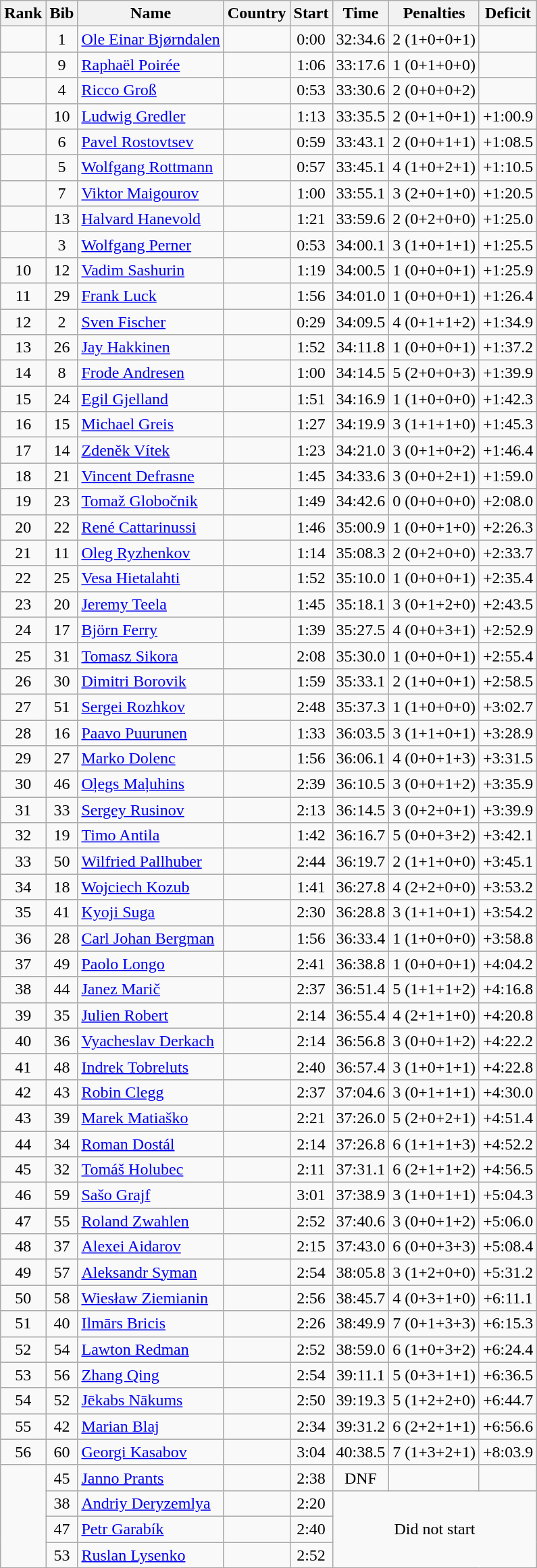<table class="wikitable sortable" style="text-align:center">
<tr>
<th>Rank</th>
<th>Bib</th>
<th>Name</th>
<th>Country</th>
<th>Start</th>
<th>Time</th>
<th>Penalties</th>
<th>Deficit</th>
</tr>
<tr>
<td></td>
<td>1</td>
<td align=left><a href='#'>Ole Einar Bjørndalen</a></td>
<td align=left></td>
<td>0:00</td>
<td>32:34.6</td>
<td>2 (1+0+0+1)</td>
<td></td>
</tr>
<tr>
<td></td>
<td>9</td>
<td align=left><a href='#'>Raphaël Poirée</a></td>
<td align=left></td>
<td>1:06</td>
<td>33:17.6</td>
<td>1 (0+1+0+0)</td>
<td></td>
</tr>
<tr>
<td></td>
<td>4</td>
<td align=left><a href='#'>Ricco Groß</a></td>
<td align=left></td>
<td>0:53</td>
<td>33:30.6</td>
<td>2 (0+0+0+2)</td>
<td></td>
</tr>
<tr>
<td></td>
<td>10</td>
<td align=left><a href='#'>Ludwig Gredler</a></td>
<td align=left></td>
<td>1:13</td>
<td>33:35.5</td>
<td>2 (0+1+0+1)</td>
<td>+1:00.9</td>
</tr>
<tr>
<td></td>
<td>6</td>
<td align=left><a href='#'>Pavel Rostovtsev</a></td>
<td align=left></td>
<td>0:59</td>
<td>33:43.1</td>
<td>2 (0+0+1+1)</td>
<td>+1:08.5</td>
</tr>
<tr>
<td></td>
<td>5</td>
<td align=left><a href='#'>Wolfgang Rottmann</a></td>
<td align=left></td>
<td>0:57</td>
<td>33:45.1</td>
<td>4 (1+0+2+1)</td>
<td>+1:10.5</td>
</tr>
<tr>
<td></td>
<td>7</td>
<td align=left><a href='#'>Viktor Maigourov</a></td>
<td align=left></td>
<td>1:00</td>
<td>33:55.1</td>
<td>3 (2+0+1+0)</td>
<td>+1:20.5</td>
</tr>
<tr>
<td></td>
<td>13</td>
<td align=left><a href='#'>Halvard Hanevold</a></td>
<td align=left></td>
<td>1:21</td>
<td>33:59.6</td>
<td>2 (0+2+0+0)</td>
<td>+1:25.0</td>
</tr>
<tr>
<td></td>
<td>3</td>
<td align=left><a href='#'>Wolfgang Perner</a></td>
<td align=left></td>
<td>0:53</td>
<td>34:00.1</td>
<td>3 (1+0+1+1)</td>
<td>+1:25.5</td>
</tr>
<tr>
<td>10</td>
<td>12</td>
<td align=left><a href='#'>Vadim Sashurin</a></td>
<td align=left></td>
<td>1:19</td>
<td>34:00.5</td>
<td>1 (0+0+0+1)</td>
<td>+1:25.9</td>
</tr>
<tr>
<td>11</td>
<td>29</td>
<td align=left><a href='#'>Frank Luck</a></td>
<td align=left></td>
<td>1:56</td>
<td>34:01.0</td>
<td>1 (0+0+0+1)</td>
<td>+1:26.4</td>
</tr>
<tr>
<td>12</td>
<td>2</td>
<td align=left><a href='#'>Sven Fischer</a></td>
<td align=left></td>
<td>0:29</td>
<td>34:09.5</td>
<td>4 (0+1+1+2)</td>
<td>+1:34.9</td>
</tr>
<tr>
<td>13</td>
<td>26</td>
<td align=left><a href='#'>Jay Hakkinen</a></td>
<td align=left></td>
<td>1:52</td>
<td>34:11.8</td>
<td>1 (0+0+0+1)</td>
<td>+1:37.2</td>
</tr>
<tr>
<td>14</td>
<td>8</td>
<td align=left><a href='#'>Frode Andresen</a></td>
<td align=left></td>
<td>1:00</td>
<td>34:14.5</td>
<td>5 (2+0+0+3)</td>
<td>+1:39.9</td>
</tr>
<tr>
<td>15</td>
<td>24</td>
<td align=left><a href='#'>Egil Gjelland</a></td>
<td align=left></td>
<td>1:51</td>
<td>34:16.9</td>
<td>1 (1+0+0+0)</td>
<td>+1:42.3</td>
</tr>
<tr>
<td>16</td>
<td>15</td>
<td align=left><a href='#'>Michael Greis</a></td>
<td align=left></td>
<td>1:27</td>
<td>34:19.9</td>
<td>3 (1+1+1+0)</td>
<td>+1:45.3</td>
</tr>
<tr>
<td>17</td>
<td>14</td>
<td align=left><a href='#'>Zdeněk Vítek</a></td>
<td align=left></td>
<td>1:23</td>
<td>34:21.0</td>
<td>3 (0+1+0+2)</td>
<td>+1:46.4</td>
</tr>
<tr>
<td>18</td>
<td>21</td>
<td align=left><a href='#'>Vincent Defrasne</a></td>
<td align=left></td>
<td>1:45</td>
<td>34:33.6</td>
<td>3 (0+0+2+1)</td>
<td>+1:59.0</td>
</tr>
<tr>
<td>19</td>
<td>23</td>
<td align=left><a href='#'>Tomaž Globočnik</a></td>
<td align=left></td>
<td>1:49</td>
<td>34:42.6</td>
<td>0 (0+0+0+0)</td>
<td>+2:08.0</td>
</tr>
<tr>
<td>20</td>
<td>22</td>
<td align=left><a href='#'>René Cattarinussi</a></td>
<td align=left></td>
<td>1:46</td>
<td>35:00.9</td>
<td>1 (0+0+1+0)</td>
<td>+2:26.3</td>
</tr>
<tr>
<td>21</td>
<td>11</td>
<td align=left><a href='#'>Oleg Ryzhenkov</a></td>
<td align=left></td>
<td>1:14</td>
<td>35:08.3</td>
<td>2 (0+2+0+0)</td>
<td>+2:33.7</td>
</tr>
<tr>
<td>22</td>
<td>25</td>
<td align=left><a href='#'>Vesa Hietalahti</a></td>
<td align=left></td>
<td>1:52</td>
<td>35:10.0</td>
<td>1 (0+0+0+1)</td>
<td>+2:35.4</td>
</tr>
<tr>
<td>23</td>
<td>20</td>
<td align=left><a href='#'>Jeremy Teela</a></td>
<td align=left></td>
<td>1:45</td>
<td>35:18.1</td>
<td>3 (0+1+2+0)</td>
<td>+2:43.5</td>
</tr>
<tr>
<td>24</td>
<td>17</td>
<td align=left><a href='#'>Björn Ferry</a></td>
<td align=left></td>
<td>1:39</td>
<td>35:27.5</td>
<td>4 (0+0+3+1)</td>
<td>+2:52.9</td>
</tr>
<tr>
<td>25</td>
<td>31</td>
<td align=left><a href='#'>Tomasz Sikora</a></td>
<td align=left></td>
<td>2:08</td>
<td>35:30.0</td>
<td>1 (0+0+0+1)</td>
<td>+2:55.4</td>
</tr>
<tr>
<td>26</td>
<td>30</td>
<td align=left><a href='#'>Dimitri Borovik</a></td>
<td align=left></td>
<td>1:59</td>
<td>35:33.1</td>
<td>2 (1+0+0+1)</td>
<td>+2:58.5</td>
</tr>
<tr>
<td>27</td>
<td>51</td>
<td align=left><a href='#'>Sergei Rozhkov</a></td>
<td align=left></td>
<td>2:48</td>
<td>35:37.3</td>
<td>1 (1+0+0+0)</td>
<td>+3:02.7</td>
</tr>
<tr>
<td>28</td>
<td>16</td>
<td align=left><a href='#'>Paavo Puurunen</a></td>
<td align=left></td>
<td>1:33</td>
<td>36:03.5</td>
<td>3 (1+1+0+1)</td>
<td>+3:28.9</td>
</tr>
<tr>
<td>29</td>
<td>27</td>
<td align=left><a href='#'>Marko Dolenc</a></td>
<td align=left></td>
<td>1:56</td>
<td>36:06.1</td>
<td>4 (0+0+1+3)</td>
<td>+3:31.5</td>
</tr>
<tr>
<td>30</td>
<td>46</td>
<td align=left><a href='#'>Oļegs Maļuhins</a></td>
<td align=left></td>
<td>2:39</td>
<td>36:10.5</td>
<td>3 (0+0+1+2)</td>
<td>+3:35.9</td>
</tr>
<tr>
<td>31</td>
<td>33</td>
<td align=left><a href='#'>Sergey Rusinov</a></td>
<td align=left></td>
<td>2:13</td>
<td>36:14.5</td>
<td>3 (0+2+0+1)</td>
<td>+3:39.9</td>
</tr>
<tr>
<td>32</td>
<td>19</td>
<td align=left><a href='#'>Timo Antila</a></td>
<td align=left></td>
<td>1:42</td>
<td>36:16.7</td>
<td>5 (0+0+3+2)</td>
<td>+3:42.1</td>
</tr>
<tr>
<td>33</td>
<td>50</td>
<td align=left><a href='#'>Wilfried Pallhuber</a></td>
<td align=left></td>
<td>2:44</td>
<td>36:19.7</td>
<td>2 (1+1+0+0)</td>
<td>+3:45.1</td>
</tr>
<tr>
<td>34</td>
<td>18</td>
<td align=left><a href='#'>Wojciech Kozub</a></td>
<td align=left></td>
<td>1:41</td>
<td>36:27.8</td>
<td>4 (2+2+0+0)</td>
<td>+3:53.2</td>
</tr>
<tr>
<td>35</td>
<td>41</td>
<td align=left><a href='#'>Kyoji Suga</a></td>
<td align=left></td>
<td>2:30</td>
<td>36:28.8</td>
<td>3 (1+1+0+1)</td>
<td>+3:54.2</td>
</tr>
<tr>
<td>36</td>
<td>28</td>
<td align=left><a href='#'>Carl Johan Bergman</a></td>
<td align=left></td>
<td>1:56</td>
<td>36:33.4</td>
<td>1 (1+0+0+0)</td>
<td>+3:58.8</td>
</tr>
<tr>
<td>37</td>
<td>49</td>
<td align=left><a href='#'>Paolo Longo</a></td>
<td align=left></td>
<td>2:41</td>
<td>36:38.8</td>
<td>1 (0+0+0+1)</td>
<td>+4:04.2</td>
</tr>
<tr>
<td>38</td>
<td>44</td>
<td align=left><a href='#'>Janez Marič</a></td>
<td align=left></td>
<td>2:37</td>
<td>36:51.4</td>
<td>5 (1+1+1+2)</td>
<td>+4:16.8</td>
</tr>
<tr>
<td>39</td>
<td>35</td>
<td align=left><a href='#'>Julien Robert</a></td>
<td align=left></td>
<td>2:14</td>
<td>36:55.4</td>
<td>4 (2+1+1+0)</td>
<td>+4:20.8</td>
</tr>
<tr>
<td>40</td>
<td>36</td>
<td align=left><a href='#'>Vyacheslav Derkach</a></td>
<td align=left></td>
<td>2:14</td>
<td>36:56.8</td>
<td>3 (0+0+1+2)</td>
<td>+4:22.2</td>
</tr>
<tr>
<td>41</td>
<td>48</td>
<td align=left><a href='#'>Indrek Tobreluts</a></td>
<td align=left></td>
<td>2:40</td>
<td>36:57.4</td>
<td>3 (1+0+1+1)</td>
<td>+4:22.8</td>
</tr>
<tr>
<td>42</td>
<td>43</td>
<td align=left><a href='#'>Robin Clegg</a></td>
<td align=left></td>
<td>2:37</td>
<td>37:04.6</td>
<td>3 (0+1+1+1)</td>
<td>+4:30.0</td>
</tr>
<tr>
<td>43</td>
<td>39</td>
<td align=left><a href='#'>Marek Matiaško</a></td>
<td align=left></td>
<td>2:21</td>
<td>37:26.0</td>
<td>5 (2+0+2+1)</td>
<td>+4:51.4</td>
</tr>
<tr>
<td>44</td>
<td>34</td>
<td align=left><a href='#'>Roman Dostál</a></td>
<td align=left></td>
<td>2:14</td>
<td>37:26.8</td>
<td>6 (1+1+1+3)</td>
<td>+4:52.2</td>
</tr>
<tr>
<td>45</td>
<td>32</td>
<td align=left><a href='#'>Tomáš Holubec</a></td>
<td align=left></td>
<td>2:11</td>
<td>37:31.1</td>
<td>6 (2+1+1+2)</td>
<td>+4:56.5</td>
</tr>
<tr>
<td>46</td>
<td>59</td>
<td align=left><a href='#'>Sašo Grajf</a></td>
<td align=left></td>
<td>3:01</td>
<td>37:38.9</td>
<td>3 (1+0+1+1)</td>
<td>+5:04.3</td>
</tr>
<tr>
<td>47</td>
<td>55</td>
<td align=left><a href='#'>Roland Zwahlen</a></td>
<td align=left></td>
<td>2:52</td>
<td>37:40.6</td>
<td>3 (0+0+1+2)</td>
<td>+5:06.0</td>
</tr>
<tr>
<td>48</td>
<td>37</td>
<td align=left><a href='#'>Alexei Aidarov</a></td>
<td align=left></td>
<td>2:15</td>
<td>37:43.0</td>
<td>6 (0+0+3+3)</td>
<td>+5:08.4</td>
</tr>
<tr>
<td>49</td>
<td>57</td>
<td align=left><a href='#'>Aleksandr Syman</a></td>
<td align=left></td>
<td>2:54</td>
<td>38:05.8</td>
<td>3 (1+2+0+0)</td>
<td>+5:31.2</td>
</tr>
<tr>
<td>50</td>
<td>58</td>
<td align=left><a href='#'>Wiesław Ziemianin</a></td>
<td align=left></td>
<td>2:56</td>
<td>38:45.7</td>
<td>4 (0+3+1+0)</td>
<td>+6:11.1</td>
</tr>
<tr>
<td>51</td>
<td>40</td>
<td align=left><a href='#'>Ilmārs Bricis</a></td>
<td align=left></td>
<td>2:26</td>
<td>38:49.9</td>
<td>7 (0+1+3+3)</td>
<td>+6:15.3</td>
</tr>
<tr>
<td>52</td>
<td>54</td>
<td align=left><a href='#'>Lawton Redman</a></td>
<td align=left></td>
<td>2:52</td>
<td>38:59.0</td>
<td>6 (1+0+3+2)</td>
<td>+6:24.4</td>
</tr>
<tr>
<td>53</td>
<td>56</td>
<td align=left><a href='#'>Zhang Qing</a></td>
<td align=left></td>
<td>2:54</td>
<td>39:11.1</td>
<td>5 (0+3+1+1)</td>
<td>+6:36.5</td>
</tr>
<tr>
<td>54</td>
<td>52</td>
<td align=left><a href='#'>Jēkabs Nākums</a></td>
<td align=left></td>
<td>2:50</td>
<td>39:19.3</td>
<td>5 (1+2+2+0)</td>
<td>+6:44.7</td>
</tr>
<tr>
<td>55</td>
<td>42</td>
<td align=left><a href='#'>Marian Blaj</a></td>
<td align=left></td>
<td>2:34</td>
<td>39:31.2</td>
<td>6 (2+2+1+1)</td>
<td>+6:56.6</td>
</tr>
<tr>
<td>56</td>
<td>60</td>
<td align=left><a href='#'>Georgi Kasabov</a></td>
<td align=left></td>
<td>3:04</td>
<td>40:38.5</td>
<td>7  (1+3+2+1)</td>
<td>+8:03.9</td>
</tr>
<tr>
<td rowspan=4></td>
<td>45</td>
<td align=left><a href='#'>Janno Prants</a></td>
<td align=left></td>
<td>2:38</td>
<td>DNF</td>
<td></td>
<td></td>
</tr>
<tr>
<td>38</td>
<td align=left><a href='#'>Andriy Deryzemlya</a></td>
<td align=left></td>
<td>2:20</td>
<td colspan="3" rowspan="3">Did not start</td>
</tr>
<tr>
<td>47</td>
<td align=left><a href='#'>Petr Garabík</a></td>
<td align=left></td>
<td>2:40</td>
</tr>
<tr>
<td>53</td>
<td align=left><a href='#'>Ruslan Lysenko</a></td>
<td align=left></td>
<td>2:52</td>
</tr>
</table>
